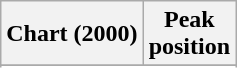<table class="wikitable sortable plainrowheaders">
<tr>
<th>Chart (2000)</th>
<th>Peak<br>position</th>
</tr>
<tr>
</tr>
<tr>
</tr>
<tr>
</tr>
</table>
